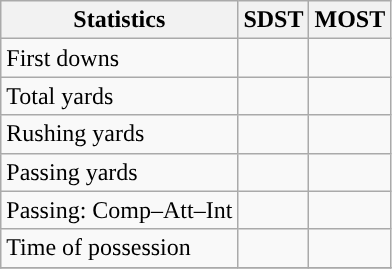<table class="wikitable" style="float: left;">
<tr>
<th>Statistics</th>
<th>SDST</th>
<th>MOST</th>
</tr>
<tr>
<td>First downs</td>
<td></td>
<td></td>
</tr>
<tr>
<td>Total yards</td>
<td></td>
<td></td>
</tr>
<tr>
<td>Rushing yards</td>
<td></td>
<td></td>
</tr>
<tr>
<td>Passing yards</td>
<td></td>
<td></td>
</tr>
<tr>
<td>Passing: Comp–Att–Int</td>
<td></td>
<td></td>
</tr>
<tr>
<td>Time of possession</td>
<td></td>
<td></td>
</tr>
<tr>
</tr>
</table>
